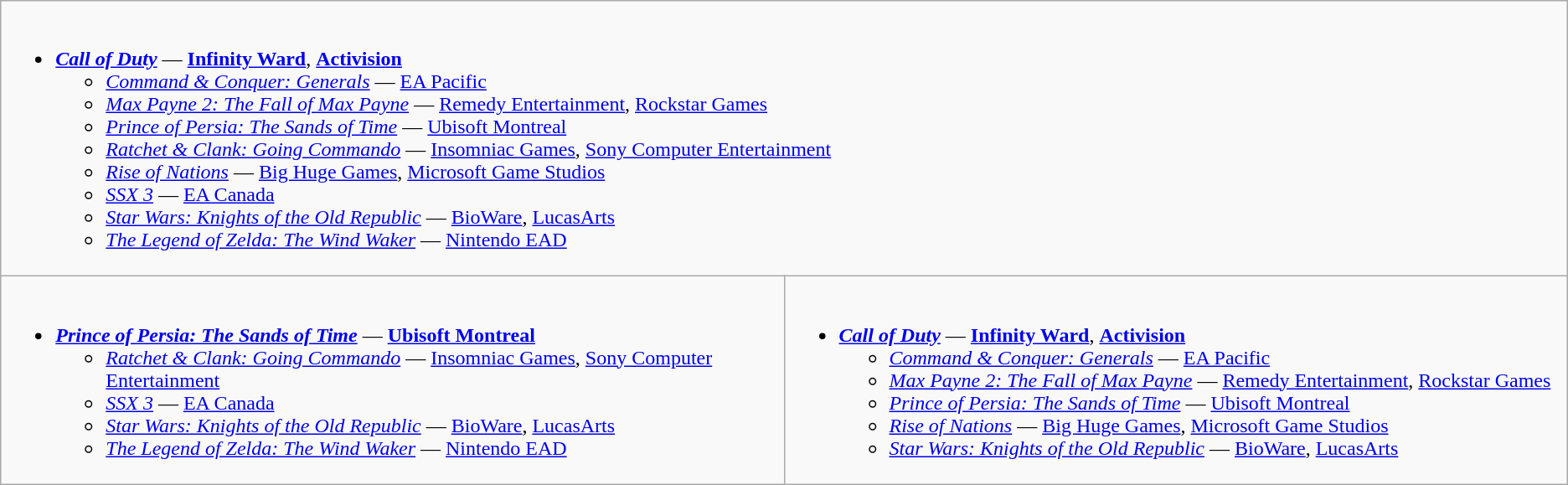<table class="wikitable">
<tr>
<td valign="top" width="50%" colspan="2"><br><ul><li><strong><em><a href='#'>Call of Duty</a></em></strong> — <strong><a href='#'>Infinity Ward</a></strong>, <strong><a href='#'>Activision</a></strong><ul><li><em><a href='#'>Command & Conquer: Generals</a></em> — <a href='#'>EA Pacific</a></li><li><em><a href='#'>Max Payne 2: The Fall of Max Payne</a></em> — <a href='#'>Remedy Entertainment</a>, <a href='#'>Rockstar Games</a></li><li><em><a href='#'>Prince of Persia: The Sands of Time</a></em> — <a href='#'>Ubisoft Montreal</a></li><li><em><a href='#'>Ratchet & Clank: Going Commando</a></em> — <a href='#'>Insomniac Games</a>, <a href='#'>Sony Computer Entertainment</a></li><li><em><a href='#'>Rise of Nations</a></em> — <a href='#'>Big Huge Games</a>, <a href='#'>Microsoft Game Studios</a></li><li><em><a href='#'>SSX 3</a></em> — <a href='#'>EA Canada</a></li><li><em><a href='#'>Star Wars: Knights of the Old Republic</a></em> — <a href='#'>BioWare</a>, <a href='#'>LucasArts</a></li><li><em><a href='#'>The Legend of Zelda: The Wind Waker</a></em> — <a href='#'>Nintendo EAD</a></li></ul></li></ul></td>
</tr>
<tr>
<td valign="top" width="50%"><br><ul><li><strong><em><a href='#'>Prince of Persia: The Sands of Time</a></em></strong> — <strong><a href='#'>Ubisoft Montreal</a></strong><ul><li><em><a href='#'>Ratchet & Clank: Going Commando</a></em> — <a href='#'>Insomniac Games</a>, <a href='#'>Sony Computer Entertainment</a></li><li><em><a href='#'>SSX 3</a></em> — <a href='#'>EA Canada</a></li><li><em><a href='#'>Star Wars: Knights of the Old Republic</a></em> — <a href='#'>BioWare</a>, <a href='#'>LucasArts</a></li><li><em><a href='#'>The Legend of Zelda: The Wind Waker</a></em> — <a href='#'>Nintendo EAD</a></li></ul></li></ul></td>
<td valign="top" width="50%"><br><ul><li><strong><em><a href='#'>Call of Duty</a></em></strong> — <strong><a href='#'>Infinity Ward</a></strong>, <strong><a href='#'>Activision</a></strong><ul><li><em><a href='#'>Command & Conquer: Generals</a></em> — <a href='#'>EA Pacific</a></li><li><em><a href='#'>Max Payne 2: The Fall of Max Payne</a></em> — <a href='#'>Remedy Entertainment</a>, <a href='#'>Rockstar Games</a></li><li><em><a href='#'>Prince of Persia: The Sands of Time</a></em> — <a href='#'>Ubisoft Montreal</a></li><li><em><a href='#'>Rise of Nations</a></em> — <a href='#'>Big Huge Games</a>, <a href='#'>Microsoft Game Studios</a></li><li><em><a href='#'>Star Wars: Knights of the Old Republic</a></em> — <a href='#'>BioWare</a>, <a href='#'>LucasArts</a></li></ul></li></ul></td>
</tr>
</table>
